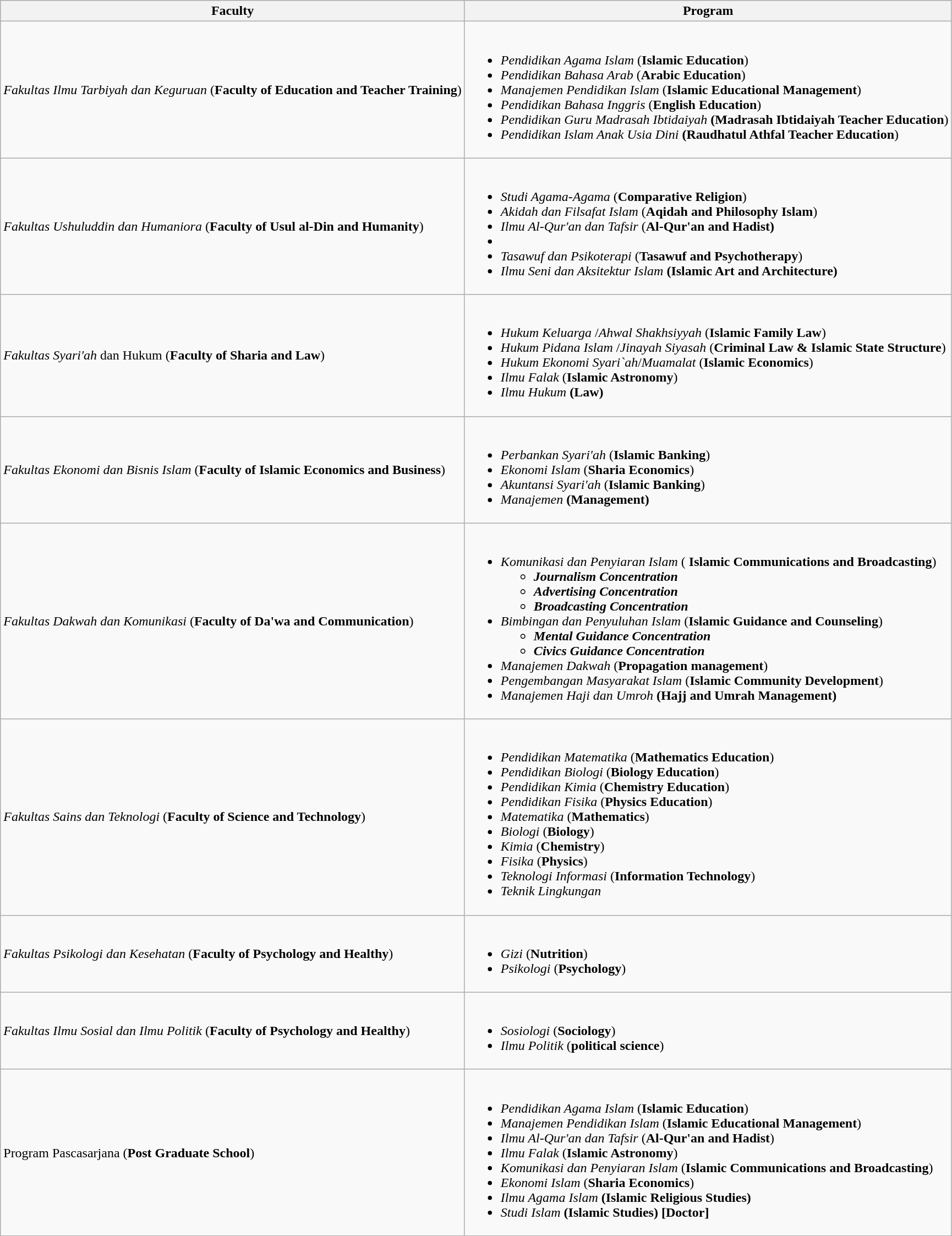<table class="wikitable">
<tr>
<th>Faculty</th>
<th>Program</th>
</tr>
<tr>
<td><em>Fakultas Ilmu Tarbiyah dan Keguruan</em> (<strong>Faculty of Education and Teacher Training</strong>)</td>
<td><br><ul><li><em>Pendidikan Agama Islam</em> (<strong>Islamic Education</strong>)</li><li><em>Pendidikan Bahasa Arab</em> (<strong>Arabic Education</strong>)</li><li><em>Manajemen Pendidikan Islam</em> (<strong>Islamic Educational Management</strong>)</li><li><em>Pendidikan Bahasa Inggris</em> (<strong>English Education</strong>)</li><li><em>Pendidikan Guru Madrasah Ibtidaiyah</em> <strong>(Madrasah Ibtidaiyah Teacher Education</strong>)</li><li><em>Pendidikan Islam Anak Usia Dini</em> <strong>(Raudhatul Athfal Teacher Education</strong>)</li></ul></td>
</tr>
<tr>
<td><em>Fakultas Ushuluddin dan Humaniora</em> (<strong>Faculty of Usul al-Din and Humanity</strong>)</td>
<td><br><ul><li><em>Studi Agama-Agama</em> (<strong>Comparative Religion</strong>)</li><li><em>Akidah dan Filsafat Islam</em> (<strong>Aqidah and Philosophy Islam</strong>)</li><li><em>Ilmu Al-Qur'an dan Tafsir</em> (<strong>Al-Qur'an and Hadist)</strong></li><li></li><li><em>Tasawuf dan Psikoterapi</em> (<strong>Tasawuf and Psychotherapy</strong>)</li><li><em>Ilmu Seni dan Aksitektur Islam</em> <strong>(Islamic Art and Architecture)</strong></li></ul></td>
</tr>
<tr>
<td><em>Fakultas Syari'ah</em> dan Hukum (<strong>Faculty of Sharia and Law</strong>)</td>
<td><br><ul><li><em>Hukum Keluarga</em> /<em>Ahwal Shakhsiyyah</em> (<strong>Islamic Family Law</strong>)</li><li><em>Hukum Pidana Islam</em> /<em>Jinayah Siyasah</em> (<strong>Criminal Law & Islamic State Structure</strong>)</li><li><em>Hukum Ekonomi Syari`ah</em>/<em>Muamalat</em> (<strong>Islamic Economics</strong>)</li><li><em>Ilmu Falak</em> (<strong>Islamic Astronomy</strong>)</li><li><em>Ilmu Hukum</em> <strong>(Law)</strong></li></ul></td>
</tr>
<tr>
<td><em>Fakultas Ekonomi dan Bisnis Islam</em> (<strong>Faculty of Islamic Economics and Business</strong>)</td>
<td><br><ul><li><em>Perbankan Syari'ah</em> (<strong>Islamic Banking</strong>)</li><li><em>Ekonomi Islam</em> (<strong>Sharia Economics</strong>)</li><li><em>Akuntansi Syari'ah</em> (<strong>Islamic Banking</strong>)</li><li><em>Manajemen</em> <strong>(Management)</strong></li></ul></td>
</tr>
<tr>
<td><em>Fakultas Dakwah dan Komunikasi</em> (<strong>Faculty of Da'wa and Communication</strong>)</td>
<td><br><ul><li><em>Komunikasi dan Penyiaran Islam</em> ( <strong>Islamic Communications and Broadcasting</strong>)<ul><li><strong><em>Journalism Concentration</em></strong></li><li><strong><em>Advertising Concentration</em></strong></li><li><strong><em>Broadcasting Concentration</em></strong></li></ul></li><li><em>Bimbingan dan Penyuluhan Islam</em> (<strong>Islamic Guidance and Counseling</strong>)<ul><li><strong><em>Mental Guidance Concentration</em></strong></li><li><strong><em>Civics Guidance Concentration</em></strong></li></ul></li><li><em>Manajemen Dakwah</em> (<strong>Propagation management</strong>)</li><li><em>Pengembangan Masyarakat Islam</em> (<strong>Islamic Community Development</strong>)</li><li><em>Manajemen Haji dan Umroh</em> <strong>(Hajj and Umrah Management)</strong></li></ul></td>
</tr>
<tr>
<td><em>Fakultas Sains dan Teknologi</em> (<strong>Faculty of Science and Technology</strong>)</td>
<td><br><ul><li><em>Pendidikan Matematika</em> (<strong>Mathematics Education</strong>)</li><li><em>Pendidikan Biologi</em> (<strong>Biology Education</strong>)</li><li><em>Pendidikan Kimia</em> (<strong>Chemistry Education</strong>)</li><li><em>Pendidikan Fisika</em> (<strong>Physics Education</strong>)</li><li><em>Matematika</em> (<strong>Mathematics</strong>)</li><li><em>Biologi</em> (<strong>Biology</strong>)</li><li><em>Kimia</em> (<strong>Chemistry</strong>)</li><li><em>Fisika</em> (<strong>Physics</strong>)</li><li><em>Teknologi Informasi</em> (<strong>Information Technology</strong>)</li><li><em>Teknik Lingkungan</em></li></ul></td>
</tr>
<tr>
<td><em>Fakultas Psikologi dan Kesehatan</em> (<strong>Faculty of Psychology and Healthy</strong>)</td>
<td><br><ul><li><em>Gizi</em> (<strong>Nutrition</strong>)</li><li><em>Psikologi</em> (<strong>Psychology</strong>)</li></ul></td>
</tr>
<tr>
<td><em>Fakultas Ilmu Sosial dan Ilmu Politik</em> (<strong>Faculty of Psychology and Healthy</strong>)</td>
<td><br><ul><li><em>Sosiologi</em> (<strong>Sociology</strong>)</li><li><em>Ilmu Politik</em> (<strong>political science</strong>)</li></ul></td>
</tr>
<tr>
<td>Program Pascasarjana (<strong>Post Graduate School</strong>)</td>
<td><br><ul><li><em>Pendidikan Agama Islam</em> (<strong>Islamic Education</strong>)</li><li><em>Manajemen Pendidikan Islam</em> (<strong>Islamic Educational Management</strong>)</li><li><em>Ilmu Al-Qur'an dan Tafsir</em> (<strong>Al-Qur'an and Hadist</strong>)</li><li><em>Ilmu Falak</em> (<strong>Islamic Astronomy</strong>)</li><li><em>Komunikasi dan Penyiaran Islam</em> (<strong>Islamic Communications and Broadcasting</strong>)</li><li><em>Ekonomi Islam</em> (<strong>Sharia Economics</strong>)</li><li><em>Ilmu Agama Islam</em> <strong>(Islamic Religious Studies)</strong></li><li><em>Studi Islam</em> <strong>(Islamic Studies) [Doctor]</strong></li></ul></td>
</tr>
</table>
